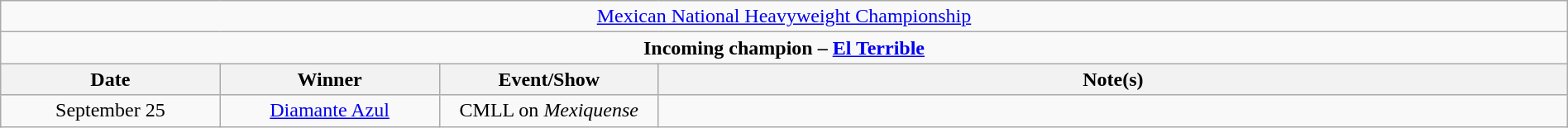<table class="wikitable" style="text-align:center; width:100%;">
<tr>
<td colspan="4" style="text-align: center;"><a href='#'>Mexican National Heavyweight Championship</a></td>
</tr>
<tr>
<td colspan="4" style="text-align: center;"><strong>Incoming champion – <a href='#'>El Terrible</a></strong></td>
</tr>
<tr>
<th width=14%>Date</th>
<th width=14%>Winner</th>
<th width=14%>Event/Show</th>
<th width=58%>Note(s)</th>
</tr>
<tr>
<td>September 25</td>
<td><a href='#'>Diamante Azul</a></td>
<td>CMLL on <em>Mexiquense</em></td>
<td></td>
</tr>
</table>
